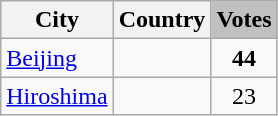<table class="wikitable">
<tr>
<th>City</th>
<th>Country</th>
<td style="background:silver;"><strong>Votes</strong></td>
</tr>
<tr>
<td><a href='#'>Beijing</a></td>
<td></td>
<td style="text-align:center;"><strong>44</strong></td>
</tr>
<tr>
<td><a href='#'>Hiroshima</a></td>
<td></td>
<td style="text-align:center;">23</td>
</tr>
</table>
